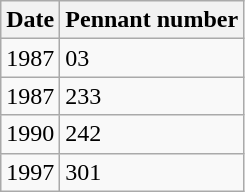<table class="wikitable">
<tr>
<th>Date</th>
<th>Pennant number</th>
</tr>
<tr>
<td>1987</td>
<td>03</td>
</tr>
<tr>
<td>1987</td>
<td>233</td>
</tr>
<tr>
<td>1990</td>
<td>242</td>
</tr>
<tr>
<td>1997</td>
<td>301</td>
</tr>
</table>
